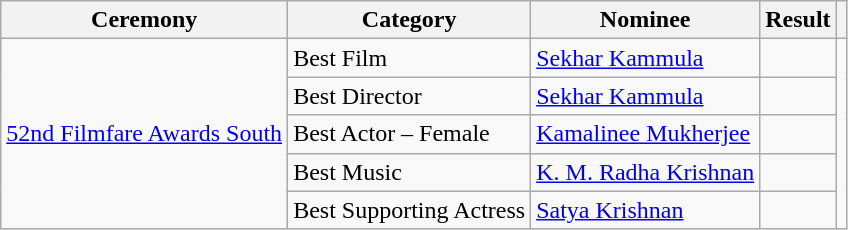<table class="wikitable">
<tr>
<th>Ceremony</th>
<th>Category</th>
<th>Nominee</th>
<th>Result</th>
<th></th>
</tr>
<tr>
<td rowspan="5"><a href='#'>52nd Filmfare Awards South</a></td>
<td>Best Film</td>
<td><a href='#'>Sekhar Kammula</a></td>
<td></td>
<td rowspan="5"></td>
</tr>
<tr>
<td>Best Director</td>
<td><a href='#'>Sekhar Kammula</a></td>
<td></td>
</tr>
<tr>
<td>Best Actor – Female</td>
<td><a href='#'>Kamalinee Mukherjee</a></td>
<td></td>
</tr>
<tr>
<td>Best Music</td>
<td><a href='#'>K. M. Radha Krishnan</a></td>
<td></td>
</tr>
<tr>
<td>Best Supporting Actress</td>
<td><a href='#'>Satya Krishnan</a></td>
<td></td>
</tr>
</table>
